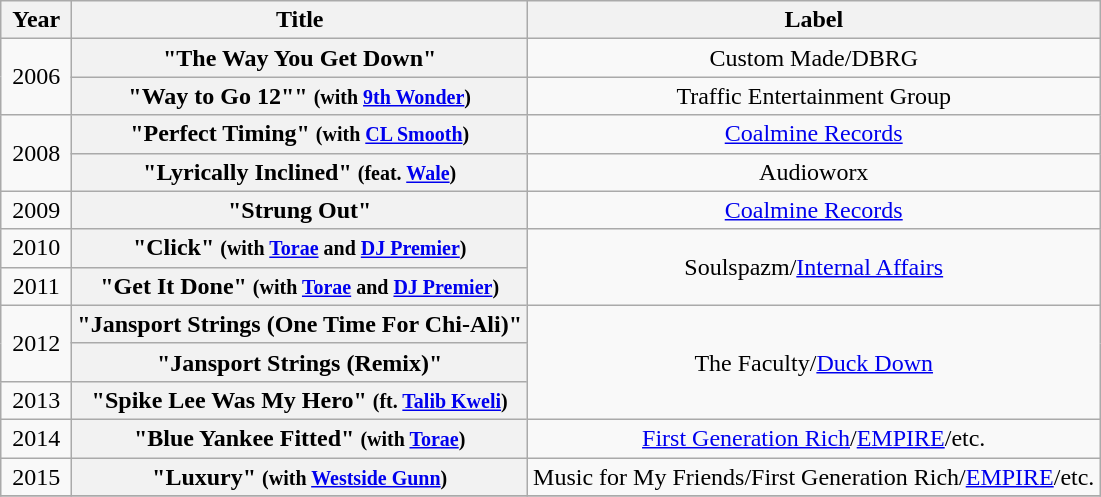<table class="wikitable plainrowheaders" style="text-align:center;">
<tr>
<th scope="col" rowspan="1" style="width:2.5em;">Year</th>
<th scope="col" rowspan="1">Title</th>
<th scope="col" rowspan="1">Label</th>
</tr>
<tr>
<td rowspan="2">2006</td>
<th scope="row">"The Way You Get Down"</th>
<td>Custom Made/DBRG</td>
</tr>
<tr>
<th scope="row">"Way to Go 12"" <small>(with <a href='#'>9th Wonder</a>)</small></th>
<td>Traffic Entertainment Group</td>
</tr>
<tr>
<td rowspan="2">2008</td>
<th scope="row">"Perfect Timing" <small>(with <a href='#'>CL Smooth</a>)</small></th>
<td><a href='#'>Coalmine Records</a></td>
</tr>
<tr>
<th scope="row">"Lyrically Inclined" <small>(feat. <a href='#'>Wale</a>)</small></th>
<td>Audioworx</td>
</tr>
<tr>
<td rowspan="1">2009</td>
<th scope="row">"Strung Out"</th>
<td><a href='#'>Coalmine Records</a></td>
</tr>
<tr>
<td rowspan="1">2010</td>
<th scope="row">"Click" <small>(with <a href='#'>Torae</a> and <a href='#'>DJ Premier</a>)</small></th>
<td rowspan="2">Soulspazm/<a href='#'>Internal Affairs</a></td>
</tr>
<tr>
<td rowspan="1">2011</td>
<th scope="row">"Get It Done" <small>(with <a href='#'>Torae</a> and <a href='#'>DJ Premier</a>)</small></th>
</tr>
<tr>
<td rowspan="2">2012</td>
<th scope="row">"Jansport Strings (One Time For Chi-Ali)"</th>
<td rowspan="3">The Faculty/<a href='#'>Duck Down</a></td>
</tr>
<tr>
<th scope="row">"Jansport Strings (Remix)"</th>
</tr>
<tr>
<td rowspan="1">2013</td>
<th scope="row">"Spike Lee Was My Hero" <small>(ft. <a href='#'>Talib Kweli</a>)</small></th>
</tr>
<tr>
<td rowspan="1">2014</td>
<th scope="row">"Blue Yankee Fitted" <small>(with <a href='#'>Torae</a>)</small></th>
<td><a href='#'>First Generation Rich</a>/<a href='#'>EMPIRE</a>/etc.</td>
</tr>
<tr>
<td rowspan="1">2015</td>
<th scope="row">"Luxury" <small>(with <a href='#'>Westside Gunn</a>)</small></th>
<td>Music for My Friends/First Generation Rich/<a href='#'>EMPIRE</a>/etc.</td>
</tr>
<tr>
</tr>
</table>
